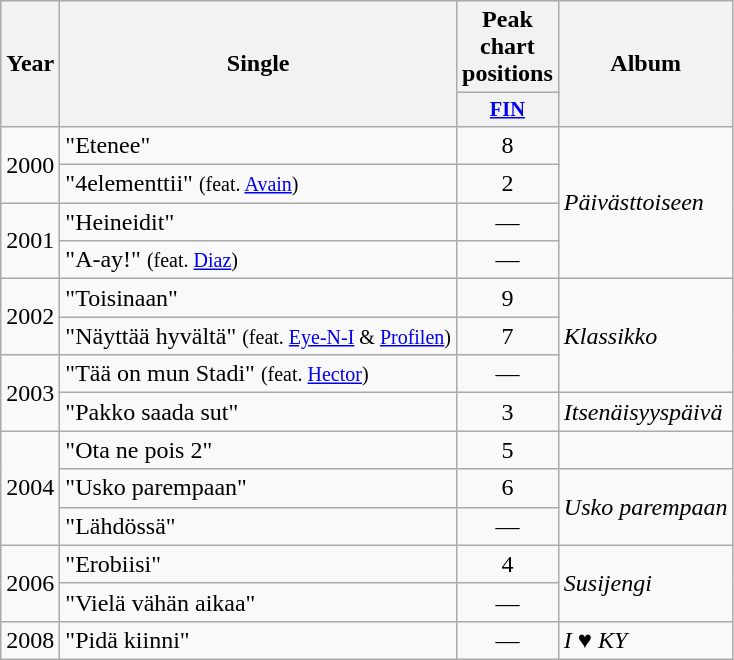<table class="wikitable">
<tr>
<th rowspan="2">Year</th>
<th rowspan="2">Single</th>
<th colspan="1">Peak chart positions</th>
<th rowspan="2">Album</th>
</tr>
<tr>
<th scope="col" style="width:3em;font-size:85%;"><a href='#'>FIN</a></th>
</tr>
<tr>
<td align="center" rowspan="2">2000</td>
<td align="left">"Etenee"</td>
<td align="center">8</td>
<td align="left" rowspan="4"><em>Päivästtoiseen</em></td>
</tr>
<tr>
<td align="left">"4elementtii" <small>(feat. <a href='#'>Avain</a>)</small></td>
<td align="center">2</td>
</tr>
<tr>
<td align="center" rowspan="2">2001</td>
<td align="left">"Heineidit"</td>
<td align="center">—</td>
</tr>
<tr>
<td align="left">"A-ay!" <small>(feat. <a href='#'>Diaz</a>)</small></td>
<td align="center">—</td>
</tr>
<tr>
<td align="center" rowspan="2">2002</td>
<td align="left">"Toisinaan"</td>
<td align="center">9</td>
<td align="left" rowspan="3"><em>Klassikko</em></td>
</tr>
<tr>
<td align="left">"Näyttää hyvältä" <small>(feat. <a href='#'>Eye-N-I</a> & <a href='#'>Profilen</a>)</small></td>
<td align="center">7</td>
</tr>
<tr>
<td align="center" rowspan="2">2003</td>
<td align="left">"Tää on mun Stadi" <small>(feat. <a href='#'>Hector</a>)</small></td>
<td align="center">—</td>
</tr>
<tr>
<td align="left">"Pakko saada sut"</td>
<td align="center">3</td>
<td align="left" rowspan="1"><em>Itsenäisyyspäivä</em></td>
</tr>
<tr>
<td align="center" rowspan="3">2004</td>
<td align="left">"Ota ne pois 2"</td>
<td align="center">5</td>
<td align="center"></td>
</tr>
<tr>
<td align="left">"Usko parempaan"</td>
<td align="center">6</td>
<td align="left" rowspan="2"><em>Usko parempaan</em></td>
</tr>
<tr>
<td align="left">"Lähdössä"</td>
<td align="center">—</td>
</tr>
<tr>
<td align="center" rowspan="2">2006</td>
<td align="left">"Erobiisi"</td>
<td align="center">4</td>
<td align="left" rowspan="2"><em>Susijengi</em></td>
</tr>
<tr>
<td align="left">"Vielä vähän aikaa"</td>
<td align="center">—</td>
</tr>
<tr>
<td align="center" rowspan="1">2008</td>
<td align="left">"Pidä kiinni"</td>
<td align="center">—</td>
<td align="left" rowspan="1"><em>I ♥ KY</em></td>
</tr>
</table>
